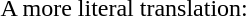<table>
<tr>
<td><br></td>
<td><br></td>
<td><br>A more literal translation:</td>
</tr>
</table>
